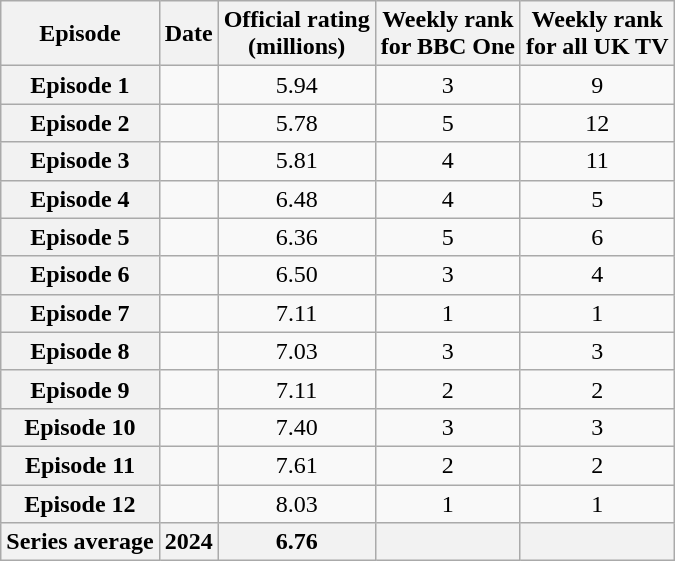<table class="wikitable sortable" style="text-align:center">
<tr>
<th scope="col">Episode</th>
<th scope="col">Date</th>
<th scope="col">Official rating<br>(millions)</th>
<th scope="col">Weekly rank<br>for BBC One</th>
<th scope="col">Weekly rank<br>for all UK TV</th>
</tr>
<tr>
<th scope="row">Episode 1</th>
<td></td>
<td>5.94</td>
<td>3</td>
<td>9</td>
</tr>
<tr>
<th scope="row">Episode 2</th>
<td></td>
<td>5.78</td>
<td>5</td>
<td>12</td>
</tr>
<tr>
<th scope="row">Episode 3</th>
<td></td>
<td>5.81</td>
<td>4</td>
<td>11</td>
</tr>
<tr>
<th scope="row">Episode 4</th>
<td></td>
<td>6.48</td>
<td>4</td>
<td>5</td>
</tr>
<tr>
<th scope="row">Episode 5</th>
<td></td>
<td>6.36</td>
<td>5</td>
<td>6</td>
</tr>
<tr>
<th scope="row">Episode 6</th>
<td></td>
<td>6.50</td>
<td>3</td>
<td>4</td>
</tr>
<tr>
<th scope="row">Episode 7</th>
<td></td>
<td>7.11</td>
<td>1</td>
<td>1</td>
</tr>
<tr>
<th scope="row">Episode 8</th>
<td></td>
<td>7.03</td>
<td>3</td>
<td>3</td>
</tr>
<tr>
<th scope="row">Episode 9</th>
<td></td>
<td>7.11</td>
<td>2</td>
<td>2</td>
</tr>
<tr>
<th scope="row">Episode 10</th>
<td></td>
<td>7.40</td>
<td>3</td>
<td>3</td>
</tr>
<tr>
<th scope="row">Episode 11</th>
<td></td>
<td>7.61</td>
<td>2</td>
<td>2</td>
</tr>
<tr>
<th scope="row">Episode 12</th>
<td></td>
<td>8.03</td>
<td>1</td>
<td>1</td>
</tr>
<tr>
<th>Series average</th>
<th>2024</th>
<th>6.76</th>
<th></th>
<th></th>
</tr>
</table>
